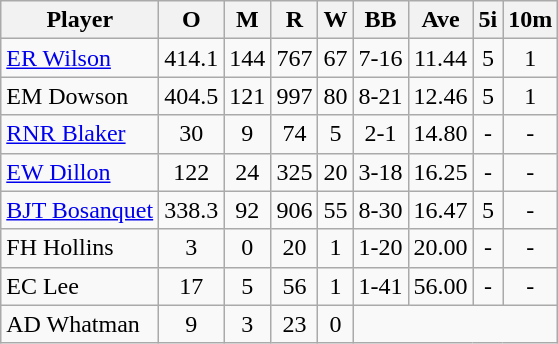<table class="wikitable" style="text-align: center;">
<tr>
<th align=left>Player</th>
<th>O</th>
<th>M</th>
<th>R</th>
<th>W</th>
<th>BB</th>
<th>Ave</th>
<th>5i</th>
<th>10m</th>
</tr>
<tr>
<td align=left><a href='#'>ER Wilson</a></td>
<td>414.1</td>
<td>144</td>
<td>767</td>
<td>67</td>
<td>7-16</td>
<td>11.44</td>
<td>5</td>
<td>1</td>
</tr>
<tr>
<td align=left>EM Dowson</td>
<td>404.5</td>
<td>121</td>
<td>997</td>
<td>80</td>
<td>8-21</td>
<td>12.46</td>
<td>5</td>
<td>1</td>
</tr>
<tr>
<td align=left><a href='#'>RNR Blaker</a></td>
<td>30</td>
<td>9</td>
<td>74</td>
<td>5</td>
<td>2-1</td>
<td>14.80</td>
<td>-</td>
<td>-</td>
</tr>
<tr>
<td align=left><a href='#'>EW Dillon</a></td>
<td>122</td>
<td>24</td>
<td>325</td>
<td>20</td>
<td>3-18</td>
<td>16.25</td>
<td>-</td>
<td>-</td>
</tr>
<tr>
<td align=left><a href='#'>BJT Bosanquet</a></td>
<td>338.3</td>
<td>92</td>
<td>906</td>
<td>55</td>
<td>8-30</td>
<td>16.47</td>
<td>5</td>
<td>-</td>
</tr>
<tr>
<td align=left>FH Hollins</td>
<td>3</td>
<td>0</td>
<td>20</td>
<td>1</td>
<td>1-20</td>
<td>20.00</td>
<td>-</td>
<td>-</td>
</tr>
<tr>
<td align=left>EC Lee</td>
<td>17</td>
<td>5</td>
<td>56</td>
<td>1</td>
<td>1-41</td>
<td>56.00</td>
<td>-</td>
<td>-</td>
</tr>
<tr>
<td align=left>AD Whatman</td>
<td>9</td>
<td>3</td>
<td>23</td>
<td>0</td>
<td colspan=4></td>
</tr>
</table>
